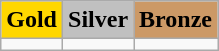<table class="wikitable">
<tr>
<td align=center bgcolor=gold> <strong>Gold</strong></td>
<td align=center bgcolor=silver> <strong>Silver</strong></td>
<td align=center bgcolor=cc9966> <strong>Bronze</strong></td>
</tr>
<tr>
<td></td>
<td></td>
<td></td>
</tr>
</table>
